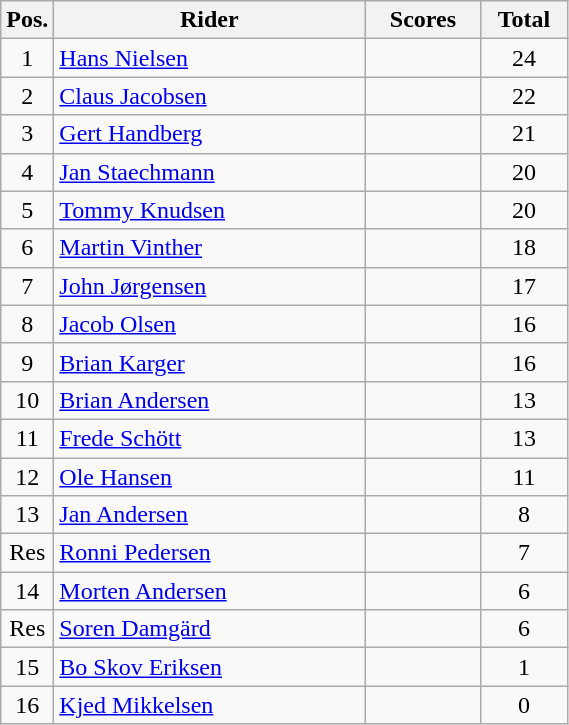<table class=wikitable>
<tr>
<th width=25px>Pos.</th>
<th width=200px>Rider</th>
<th width=70px>Scores</th>
<th width=50px>Total</th>
</tr>
<tr align=center >
<td>1</td>
<td align=left><a href='#'>Hans Nielsen</a></td>
<td></td>
<td>24</td>
</tr>
<tr align=center >
<td>2</td>
<td align=left><a href='#'>Claus Jacobsen</a></td>
<td></td>
<td>22</td>
</tr>
<tr align=center >
<td>3</td>
<td align=left><a href='#'>Gert Handberg</a></td>
<td></td>
<td>21</td>
</tr>
<tr align=center >
<td>4</td>
<td align=left><a href='#'>Jan Staechmann</a></td>
<td></td>
<td>20</td>
</tr>
<tr align=center >
<td>5</td>
<td align=left><a href='#'>Tommy Knudsen</a></td>
<td></td>
<td>20</td>
</tr>
<tr align=center >
<td>6</td>
<td align=left><a href='#'>Martin Vinther</a></td>
<td></td>
<td>18</td>
</tr>
<tr align=center>
<td>7</td>
<td align=left><a href='#'>John Jørgensen</a></td>
<td></td>
<td>17</td>
</tr>
<tr align=center>
<td>8</td>
<td align=left><a href='#'>Jacob Olsen</a></td>
<td></td>
<td>16</td>
</tr>
<tr align=center>
<td>9</td>
<td align=left><a href='#'>Brian Karger</a></td>
<td></td>
<td>16</td>
</tr>
<tr align=center>
<td>10</td>
<td align=left><a href='#'>Brian Andersen</a></td>
<td></td>
<td>13</td>
</tr>
<tr align=center>
<td>11</td>
<td align=left><a href='#'>Frede Schött</a></td>
<td></td>
<td>13</td>
</tr>
<tr align=center>
<td>12</td>
<td align=left><a href='#'>Ole Hansen</a></td>
<td></td>
<td>11</td>
</tr>
<tr align=center>
<td>13</td>
<td align=left><a href='#'>Jan Andersen</a></td>
<td></td>
<td>8</td>
</tr>
<tr align=center>
<td>Res</td>
<td align=left><a href='#'>Ronni Pedersen</a></td>
<td></td>
<td>7</td>
</tr>
<tr align=center>
<td>14</td>
<td align=left><a href='#'>Morten Andersen</a></td>
<td></td>
<td>6</td>
</tr>
<tr align=center>
<td>Res</td>
<td align=left><a href='#'>Soren Damgärd</a></td>
<td></td>
<td>6</td>
</tr>
<tr align=center>
<td>15</td>
<td align=left><a href='#'>Bo Skov Eriksen</a></td>
<td></td>
<td>1</td>
</tr>
<tr align=center>
<td>16</td>
<td align=left><a href='#'>Kjed Mikkelsen</a></td>
<td></td>
<td>0</td>
</tr>
</table>
